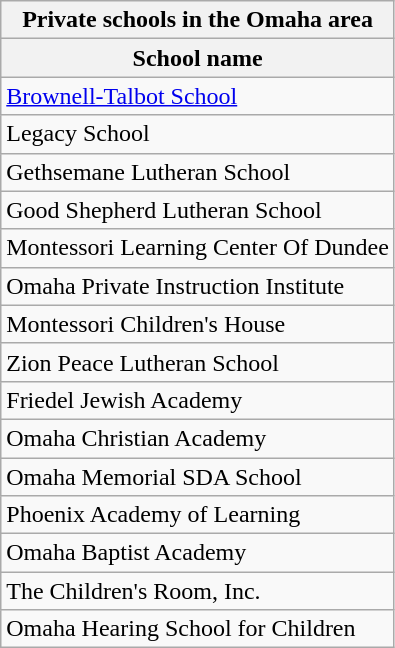<table class="wikitable">
<tr>
<th align="center" colspan="6"><strong>Private schools in the Omaha area</strong></th>
</tr>
<tr>
<th>School name</th>
</tr>
<tr>
<td><a href='#'>Brownell-Talbot School</a></td>
</tr>
<tr>
<td>Legacy School</td>
</tr>
<tr>
<td>Gethsemane Lutheran School</td>
</tr>
<tr>
<td>Good Shepherd Lutheran School</td>
</tr>
<tr>
<td>Montessori Learning Center Of Dundee</td>
</tr>
<tr>
<td>Omaha Private Instruction Institute</td>
</tr>
<tr>
<td>Montessori Children's House</td>
</tr>
<tr>
<td>Zion Peace Lutheran School</td>
</tr>
<tr>
<td>Friedel Jewish Academy</td>
</tr>
<tr>
<td>Omaha Christian Academy</td>
</tr>
<tr>
<td>Omaha Memorial SDA School</td>
</tr>
<tr>
<td>Phoenix Academy of Learning</td>
</tr>
<tr>
<td>Omaha Baptist Academy</td>
</tr>
<tr>
<td>The Children's Room, Inc.</td>
</tr>
<tr>
<td>Omaha Hearing School for Children</td>
</tr>
</table>
